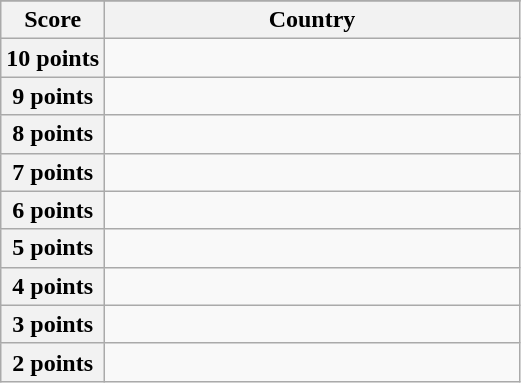<table class="wikitable">
<tr>
</tr>
<tr>
<th scope="col" width="20%">Score</th>
<th scope="col">Country</th>
</tr>
<tr>
<th scope="row">10 points</th>
<td></td>
</tr>
<tr>
<th scope="row">9 points</th>
<td></td>
</tr>
<tr>
<th scope="row">8 points</th>
<td></td>
</tr>
<tr>
<th scope="row">7 points</th>
<td></td>
</tr>
<tr>
<th scope="row">6 points</th>
<td></td>
</tr>
<tr>
<th scope="row">5 points</th>
<td></td>
</tr>
<tr>
<th scope="row">4 points</th>
<td></td>
</tr>
<tr>
<th scope="row">3 points</th>
<td></td>
</tr>
<tr>
<th scope="row">2 points</th>
<td></td>
</tr>
</table>
